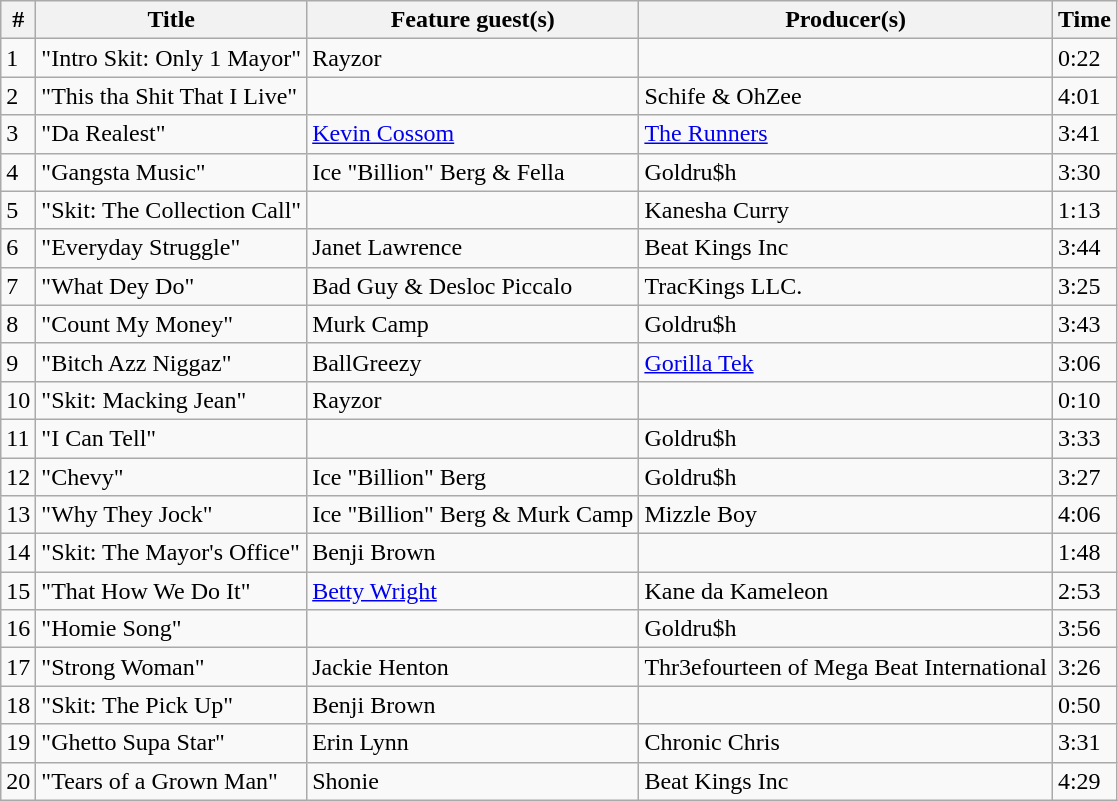<table class="wikitable">
<tr>
<th style="text-align:center;">#</th>
<th style="text-align:center;">Title</th>
<th style="text-align:center;">Feature guest(s)</th>
<th style="text-align:center;">Producer(s)</th>
<th style="text-align:center;">Time</th>
</tr>
<tr>
<td>1</td>
<td>"Intro Skit: Only 1 Mayor"</td>
<td>Rayzor</td>
<td></td>
<td>0:22</td>
</tr>
<tr>
<td>2</td>
<td>"This tha Shit That I Live"</td>
<td></td>
<td>Schife & OhZee</td>
<td>4:01</td>
</tr>
<tr>
<td>3</td>
<td>"Da Realest"</td>
<td><a href='#'>Kevin Cossom</a></td>
<td><a href='#'>The Runners</a></td>
<td>3:41</td>
</tr>
<tr>
<td>4</td>
<td>"Gangsta Music"</td>
<td>Ice "Billion" Berg & Fella</td>
<td>Goldru$h</td>
<td>3:30</td>
</tr>
<tr>
<td>5</td>
<td>"Skit: The Collection Call"</td>
<td></td>
<td>Kanesha Curry</td>
<td>1:13</td>
</tr>
<tr>
<td>6</td>
<td>"Everyday Struggle"</td>
<td>Janet Lawrence</td>
<td>Beat Kings Inc</td>
<td>3:44</td>
</tr>
<tr>
<td>7</td>
<td>"What Dey Do"</td>
<td>Bad Guy & Desloc Piccalo</td>
<td>TracKings LLC.</td>
<td>3:25</td>
</tr>
<tr>
<td>8</td>
<td>"Count My Money"</td>
<td>Murk Camp</td>
<td>Goldru$h</td>
<td>3:43</td>
</tr>
<tr>
<td>9</td>
<td>"Bitch Azz Niggaz"</td>
<td>BallGreezy</td>
<td><a href='#'>Gorilla Tek</a></td>
<td>3:06</td>
</tr>
<tr>
<td>10</td>
<td>"Skit: Macking Jean"</td>
<td>Rayzor</td>
<td></td>
<td>0:10</td>
</tr>
<tr>
<td>11</td>
<td>"I Can Tell"</td>
<td></td>
<td>Goldru$h</td>
<td>3:33</td>
</tr>
<tr>
<td>12</td>
<td>"Chevy"</td>
<td>Ice "Billion" Berg</td>
<td>Goldru$h</td>
<td>3:27</td>
</tr>
<tr>
<td>13</td>
<td>"Why They Jock"</td>
<td>Ice "Billion" Berg & Murk Camp</td>
<td>Mizzle Boy</td>
<td>4:06</td>
</tr>
<tr>
<td>14</td>
<td>"Skit: The Mayor's Office"</td>
<td>Benji Brown</td>
<td></td>
<td>1:48</td>
</tr>
<tr>
<td>15</td>
<td>"That How We Do It"</td>
<td><a href='#'>Betty Wright</a></td>
<td>Kane da Kameleon</td>
<td>2:53</td>
</tr>
<tr>
<td>16</td>
<td>"Homie Song"</td>
<td></td>
<td>Goldru$h</td>
<td>3:56</td>
</tr>
<tr>
<td>17</td>
<td>"Strong Woman"</td>
<td>Jackie Henton</td>
<td>Thr3efourteen of Mega Beat International</td>
<td>3:26</td>
</tr>
<tr>
<td>18</td>
<td>"Skit: The Pick Up"</td>
<td>Benji Brown</td>
<td></td>
<td>0:50</td>
</tr>
<tr>
<td>19</td>
<td>"Ghetto Supa Star"</td>
<td>Erin Lynn</td>
<td>Chronic Chris</td>
<td>3:31</td>
</tr>
<tr>
<td>20</td>
<td>"Tears of a Grown Man"</td>
<td>Shonie</td>
<td>Beat Kings Inc</td>
<td>4:29</td>
</tr>
</table>
